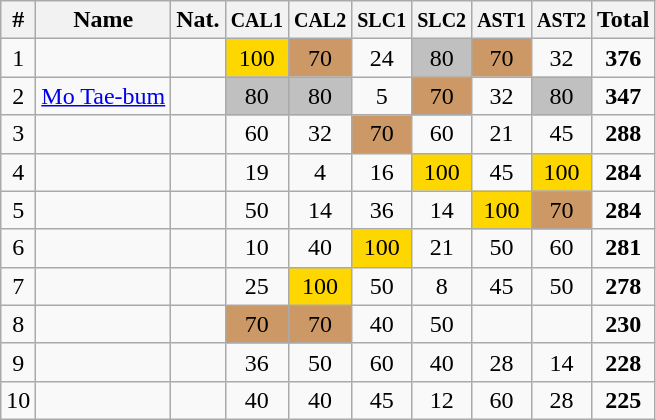<table class="wikitable sortable" style="text-align:center;">
<tr>
<th>#</th>
<th>Name</th>
<th>Nat.</th>
<th><small>CAL1</small></th>
<th><small>CAL2</small></th>
<th><small>SLC1</small></th>
<th><small>SLC2</small></th>
<th><small>AST1</small></th>
<th><small>AST2</small></th>
<th>Total</th>
</tr>
<tr>
<td>1</td>
<td align=left></td>
<td></td>
<td bgcolor=gold>100</td>
<td bgcolor=cc9966>70</td>
<td>24</td>
<td bgcolor=silver>80</td>
<td bgcolor=cc9966>70</td>
<td>32</td>
<td><strong>376</strong></td>
</tr>
<tr>
<td>2</td>
<td align=left><a href='#'>Mo Tae-bum</a></td>
<td></td>
<td bgcolor=silver>80</td>
<td bgcolor=silver>80</td>
<td>5</td>
<td bgcolor=cc9966>70</td>
<td>32</td>
<td bgcolor=silver>80</td>
<td><strong>347</strong></td>
</tr>
<tr>
<td>3</td>
<td align=left></td>
<td></td>
<td>60</td>
<td>32</td>
<td bgcolor=cc9966>70</td>
<td>60</td>
<td>21</td>
<td>45</td>
<td><strong>288</strong></td>
</tr>
<tr>
<td>4</td>
<td align=left></td>
<td></td>
<td>19</td>
<td>4</td>
<td>16</td>
<td bgcolor=gold>100</td>
<td>45</td>
<td bgcolor=gold>100</td>
<td><strong>284</strong></td>
</tr>
<tr>
<td>5</td>
<td align=left></td>
<td></td>
<td>50</td>
<td>14</td>
<td>36</td>
<td>14</td>
<td bgcolor=gold>100</td>
<td bgcolor=cc9966>70</td>
<td><strong>284</strong></td>
</tr>
<tr>
<td>6</td>
<td align=left></td>
<td></td>
<td>10</td>
<td>40</td>
<td bgcolor=gold>100</td>
<td>21</td>
<td>50</td>
<td>60</td>
<td><strong>281</strong></td>
</tr>
<tr>
<td>7</td>
<td align=left></td>
<td></td>
<td>25</td>
<td bgcolor=gold>100</td>
<td>50</td>
<td>8</td>
<td>45</td>
<td>50</td>
<td><strong>278</strong></td>
</tr>
<tr>
<td>8</td>
<td align=left></td>
<td></td>
<td bgcolor=cc9966>70</td>
<td bgcolor=cc9966>70</td>
<td>40</td>
<td>50</td>
<td></td>
<td></td>
<td><strong>230</strong></td>
</tr>
<tr>
<td>9</td>
<td align=left></td>
<td></td>
<td>36</td>
<td>50</td>
<td>60</td>
<td>40</td>
<td>28</td>
<td>14</td>
<td><strong>228</strong></td>
</tr>
<tr>
<td>10</td>
<td align=left></td>
<td></td>
<td>40</td>
<td>40</td>
<td>45</td>
<td>12</td>
<td>60</td>
<td>28</td>
<td><strong>225</strong></td>
</tr>
</table>
